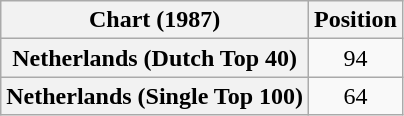<table class="wikitable sortable plainrowheaders" style="text-align:center;">
<tr>
<th scope="col">Chart (1987)</th>
<th scope="col">Position</th>
</tr>
<tr>
<th scope="row">Netherlands (Dutch Top 40)</th>
<td>94</td>
</tr>
<tr>
<th scope="row">Netherlands (Single Top 100)</th>
<td>64</td>
</tr>
</table>
